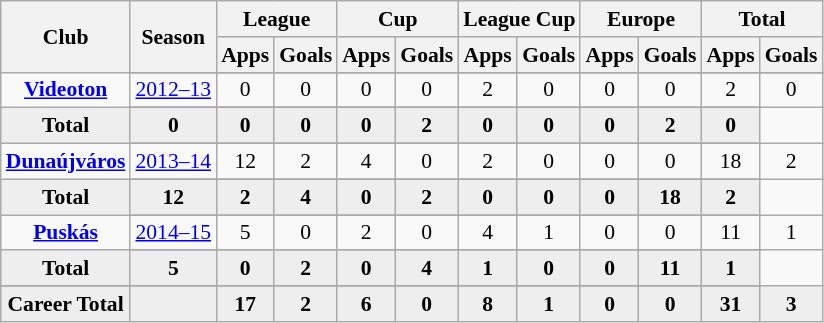<table class="wikitable" style="font-size:90%; text-align: center;">
<tr>
<th rowspan="2">Club</th>
<th rowspan="2">Season</th>
<th colspan="2">League</th>
<th colspan="2">Cup</th>
<th colspan="2">League Cup</th>
<th colspan="2">Europe</th>
<th colspan="2">Total</th>
</tr>
<tr>
<th>Apps</th>
<th>Goals</th>
<th>Apps</th>
<th>Goals</th>
<th>Apps</th>
<th>Goals</th>
<th>Apps</th>
<th>Goals</th>
<th>Apps</th>
<th>Goals</th>
</tr>
<tr ||-||-||-|->
<td rowspan="3" valign="center"><strong><a href='#'>Videoton</a></strong></td>
</tr>
<tr>
<td><a href='#'>2012–13</a></td>
<td>0</td>
<td>0</td>
<td>0</td>
<td>0</td>
<td>2</td>
<td>0</td>
<td>0</td>
<td>0</td>
<td>2</td>
<td>0</td>
</tr>
<tr>
</tr>
<tr style="font-weight:bold; background-color:#eeeeee;">
<td>Total</td>
<td>0</td>
<td>0</td>
<td>0</td>
<td>0</td>
<td>2</td>
<td>0</td>
<td>0</td>
<td>0</td>
<td>2</td>
<td>0</td>
</tr>
<tr>
<td rowspan="3" valign="center"><strong><a href='#'>Dunaújváros</a></strong></td>
</tr>
<tr>
<td><a href='#'>2013–14</a></td>
<td>12</td>
<td>2</td>
<td>4</td>
<td>0</td>
<td>2</td>
<td>0</td>
<td>0</td>
<td>0</td>
<td>18</td>
<td>2</td>
</tr>
<tr>
</tr>
<tr style="font-weight:bold; background-color:#eeeeee;">
<td>Total</td>
<td>12</td>
<td>2</td>
<td>4</td>
<td>0</td>
<td>2</td>
<td>0</td>
<td>0</td>
<td>0</td>
<td>18</td>
<td>2</td>
</tr>
<tr>
<td rowspan="3" valign="center"><strong><a href='#'>Puskás</a></strong></td>
</tr>
<tr>
<td><a href='#'>2014–15</a></td>
<td>5</td>
<td>0</td>
<td>2</td>
<td>0</td>
<td>4</td>
<td>1</td>
<td>0</td>
<td>0</td>
<td>11</td>
<td>1</td>
</tr>
<tr>
</tr>
<tr style="font-weight:bold; background-color:#eeeeee;">
<td>Total</td>
<td>5</td>
<td>0</td>
<td>2</td>
<td>0</td>
<td>4</td>
<td>1</td>
<td>0</td>
<td>0</td>
<td>11</td>
<td>1</td>
</tr>
<tr>
</tr>
<tr style="font-weight:bold; background-color:#eeeeee;">
<td rowspan="2" valign="top"><strong>Career Total</strong></td>
<td></td>
<td><strong>17</strong></td>
<td><strong>2</strong></td>
<td><strong>6</strong></td>
<td><strong>0</strong></td>
<td><strong>8</strong></td>
<td><strong>1</strong></td>
<td><strong>0</strong></td>
<td><strong>0</strong></td>
<td><strong>31</strong></td>
<td><strong>3</strong></td>
</tr>
</table>
